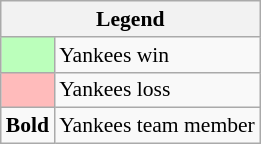<table class="wikitable" style="font-size:90%">
<tr>
<th colspan="2">Legend</th>
</tr>
<tr>
<td style="background:#bfb;"> </td>
<td>Yankees win</td>
</tr>
<tr>
<td style="background:#fbb;"> </td>
<td>Yankees loss</td>
</tr>
<tr>
<td><strong>Bold</strong></td>
<td>Yankees team member</td>
</tr>
</table>
